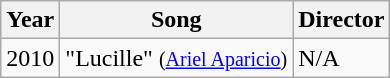<table class="wikitable sortable">
<tr>
<th>Year</th>
<th>Song</th>
<th>Director</th>
</tr>
<tr>
<td>2010</td>
<td>"Lucille" <small>(<a href='#'>Ariel Aparicio</a>)</small></td>
<td>N/A</td>
</tr>
</table>
